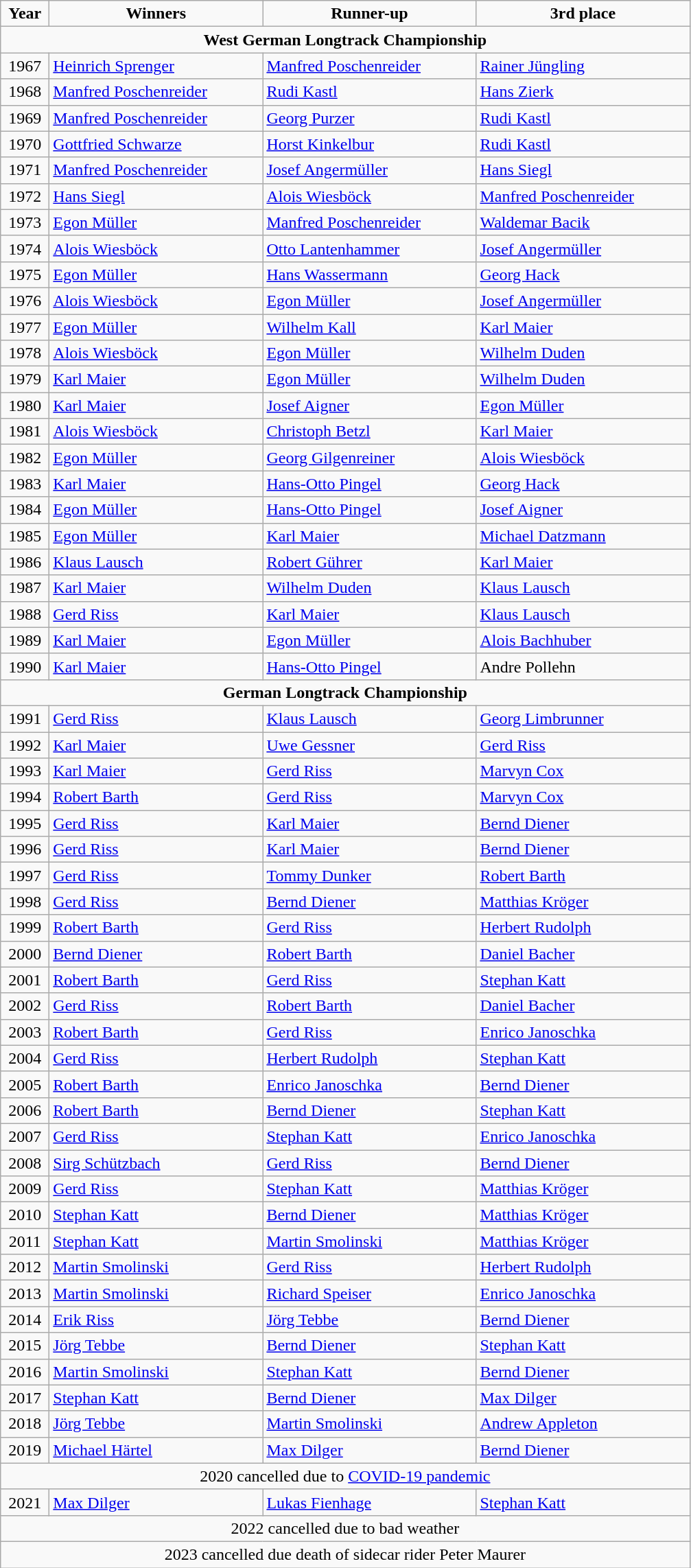<table class="wikitable">
<tr align=center>
<td width=40px  ><strong>Year</strong></td>
<td width=200px ><strong>Winners</strong></td>
<td width=200px ><strong>Runner-up</strong></td>
<td width=200px ><strong>3rd place</strong></td>
</tr>
<tr>
<td colspan=4 align=center><strong>West German Longtrack Championship</strong></td>
</tr>
<tr>
<td align=center>1967</td>
<td><a href='#'>Heinrich Sprenger</a></td>
<td><a href='#'>Manfred Poschenreider</a></td>
<td><a href='#'>Rainer Jüngling</a></td>
</tr>
<tr>
<td align=center>1968</td>
<td><a href='#'>Manfred Poschenreider</a></td>
<td><a href='#'>Rudi Kastl</a></td>
<td><a href='#'>Hans Zierk</a></td>
</tr>
<tr>
<td align=center>1969</td>
<td><a href='#'>Manfred Poschenreider</a></td>
<td><a href='#'>Georg Purzer</a></td>
<td><a href='#'>Rudi Kastl</a></td>
</tr>
<tr>
<td align=center>1970</td>
<td><a href='#'>Gottfried Schwarze</a></td>
<td><a href='#'>Horst Kinkelbur</a></td>
<td><a href='#'>Rudi Kastl</a></td>
</tr>
<tr>
<td align=center>1971</td>
<td><a href='#'>Manfred Poschenreider</a></td>
<td><a href='#'>Josef Angermüller</a></td>
<td><a href='#'>Hans Siegl</a></td>
</tr>
<tr>
<td align=center>1972</td>
<td><a href='#'>Hans Siegl</a></td>
<td><a href='#'>Alois Wiesböck</a></td>
<td><a href='#'>Manfred Poschenreider</a></td>
</tr>
<tr>
<td align=center>1973</td>
<td><a href='#'>Egon Müller</a></td>
<td><a href='#'>Manfred Poschenreider</a></td>
<td><a href='#'>Waldemar Bacik</a></td>
</tr>
<tr>
<td align=center>1974</td>
<td><a href='#'>Alois Wiesböck</a></td>
<td><a href='#'>Otto Lantenhammer</a></td>
<td><a href='#'>Josef Angermüller</a></td>
</tr>
<tr>
<td align=center>1975</td>
<td><a href='#'>Egon Müller</a></td>
<td><a href='#'>Hans Wassermann</a></td>
<td><a href='#'>Georg Hack</a></td>
</tr>
<tr>
<td align=center>1976</td>
<td><a href='#'>Alois Wiesböck</a></td>
<td><a href='#'>Egon Müller</a></td>
<td><a href='#'>Josef Angermüller</a></td>
</tr>
<tr>
<td align=center>1977</td>
<td><a href='#'>Egon Müller</a></td>
<td><a href='#'>Wilhelm Kall</a></td>
<td><a href='#'>Karl Maier</a></td>
</tr>
<tr>
<td align=center>1978</td>
<td><a href='#'>Alois Wiesböck</a></td>
<td><a href='#'>Egon Müller</a></td>
<td><a href='#'>Wilhelm Duden</a></td>
</tr>
<tr>
<td align=center>1979</td>
<td><a href='#'>Karl Maier</a></td>
<td><a href='#'>Egon Müller</a></td>
<td><a href='#'>Wilhelm Duden</a></td>
</tr>
<tr>
<td align=center>1980</td>
<td><a href='#'>Karl Maier</a></td>
<td><a href='#'>Josef Aigner</a></td>
<td><a href='#'>Egon Müller</a></td>
</tr>
<tr>
<td align=center>1981</td>
<td><a href='#'>Alois Wiesböck</a></td>
<td><a href='#'>Christoph Betzl</a></td>
<td><a href='#'>Karl Maier</a></td>
</tr>
<tr>
<td align=center>1982</td>
<td><a href='#'>Egon Müller</a></td>
<td><a href='#'>Georg Gilgenreiner</a></td>
<td><a href='#'>Alois Wiesböck</a></td>
</tr>
<tr>
<td align=center>1983</td>
<td><a href='#'>Karl Maier</a></td>
<td><a href='#'>Hans-Otto Pingel</a></td>
<td><a href='#'>Georg Hack</a></td>
</tr>
<tr>
<td align=center>1984</td>
<td><a href='#'>Egon Müller</a></td>
<td><a href='#'>Hans-Otto Pingel</a></td>
<td><a href='#'>Josef Aigner</a></td>
</tr>
<tr>
<td align=center>1985</td>
<td><a href='#'>Egon Müller</a></td>
<td><a href='#'>Karl Maier</a></td>
<td><a href='#'>Michael Datzmann</a></td>
</tr>
<tr>
<td align=center>1986</td>
<td><a href='#'>Klaus Lausch</a></td>
<td><a href='#'>Robert Gührer</a></td>
<td><a href='#'>Karl Maier</a></td>
</tr>
<tr>
<td align=center>1987</td>
<td><a href='#'>Karl Maier</a></td>
<td><a href='#'>Wilhelm Duden</a></td>
<td><a href='#'>Klaus Lausch</a></td>
</tr>
<tr>
<td align=center>1988</td>
<td><a href='#'>Gerd Riss</a></td>
<td><a href='#'>Karl Maier</a></td>
<td><a href='#'>Klaus Lausch</a></td>
</tr>
<tr>
<td align=center>1989</td>
<td><a href='#'>Karl Maier</a></td>
<td><a href='#'>Egon Müller</a></td>
<td><a href='#'>Alois Bachhuber</a></td>
</tr>
<tr>
<td align=center>1990</td>
<td><a href='#'>Karl Maier</a></td>
<td><a href='#'>Hans-Otto Pingel</a></td>
<td>Andre Pollehn</td>
</tr>
<tr>
<td colspan=4 align=center><strong>German Longtrack Championship</strong></td>
</tr>
<tr>
<td align=center>1991</td>
<td><a href='#'>Gerd Riss</a></td>
<td><a href='#'>Klaus Lausch</a></td>
<td><a href='#'>Georg Limbrunner</a></td>
</tr>
<tr>
<td align=center>1992</td>
<td><a href='#'>Karl Maier</a></td>
<td><a href='#'>Uwe Gessner</a></td>
<td><a href='#'>Gerd Riss</a></td>
</tr>
<tr>
<td align=center>1993</td>
<td><a href='#'>Karl Maier</a></td>
<td><a href='#'>Gerd Riss</a></td>
<td><a href='#'>Marvyn Cox</a></td>
</tr>
<tr>
<td align=center>1994</td>
<td><a href='#'>Robert Barth</a></td>
<td><a href='#'>Gerd Riss</a></td>
<td><a href='#'>Marvyn Cox</a></td>
</tr>
<tr>
<td align=center>1995</td>
<td><a href='#'>Gerd Riss</a></td>
<td><a href='#'>Karl Maier</a></td>
<td><a href='#'>Bernd Diener</a></td>
</tr>
<tr>
<td align=center>1996</td>
<td><a href='#'>Gerd Riss</a></td>
<td><a href='#'>Karl Maier</a></td>
<td><a href='#'>Bernd Diener</a></td>
</tr>
<tr>
<td align=center>1997</td>
<td><a href='#'>Gerd Riss</a></td>
<td><a href='#'>Tommy Dunker</a></td>
<td><a href='#'>Robert Barth</a></td>
</tr>
<tr>
<td align=center>1998</td>
<td><a href='#'>Gerd Riss</a></td>
<td><a href='#'>Bernd Diener</a></td>
<td><a href='#'>Matthias Kröger</a></td>
</tr>
<tr>
<td align=center>1999</td>
<td><a href='#'>Robert Barth</a></td>
<td><a href='#'>Gerd Riss</a></td>
<td><a href='#'>Herbert Rudolph</a></td>
</tr>
<tr>
<td align=center>2000</td>
<td><a href='#'>Bernd Diener</a></td>
<td><a href='#'>Robert Barth</a></td>
<td><a href='#'>Daniel Bacher</a></td>
</tr>
<tr>
<td align=center>2001</td>
<td><a href='#'>Robert Barth</a></td>
<td><a href='#'>Gerd Riss</a></td>
<td><a href='#'>Stephan Katt</a></td>
</tr>
<tr>
<td align=center>2002</td>
<td><a href='#'>Gerd Riss</a></td>
<td><a href='#'>Robert Barth</a></td>
<td><a href='#'>Daniel Bacher</a></td>
</tr>
<tr>
<td align=center>2003</td>
<td><a href='#'>Robert Barth</a></td>
<td><a href='#'>Gerd Riss</a></td>
<td><a href='#'>Enrico Janoschka</a></td>
</tr>
<tr>
<td align=center>2004</td>
<td><a href='#'>Gerd Riss</a></td>
<td><a href='#'>Herbert Rudolph</a></td>
<td><a href='#'>Stephan Katt</a></td>
</tr>
<tr>
<td align=center>2005</td>
<td><a href='#'>Robert Barth</a></td>
<td><a href='#'>Enrico Janoschka</a></td>
<td><a href='#'>Bernd Diener</a></td>
</tr>
<tr>
<td align=center>2006</td>
<td><a href='#'>Robert Barth</a></td>
<td><a href='#'>Bernd Diener</a></td>
<td><a href='#'>Stephan Katt</a></td>
</tr>
<tr>
<td align=center>2007</td>
<td><a href='#'>Gerd Riss</a></td>
<td><a href='#'>Stephan Katt</a></td>
<td><a href='#'>Enrico Janoschka</a></td>
</tr>
<tr>
<td align=center>2008</td>
<td><a href='#'>Sirg Schützbach</a></td>
<td><a href='#'>Gerd Riss</a></td>
<td><a href='#'>Bernd Diener</a></td>
</tr>
<tr>
<td align=center>2009</td>
<td><a href='#'>Gerd Riss</a></td>
<td><a href='#'>Stephan Katt</a></td>
<td><a href='#'>Matthias Kröger</a></td>
</tr>
<tr>
<td align=center>2010</td>
<td><a href='#'>Stephan Katt</a></td>
<td><a href='#'>Bernd Diener</a></td>
<td><a href='#'>Matthias Kröger</a></td>
</tr>
<tr>
<td align=center>2011</td>
<td><a href='#'>Stephan Katt</a></td>
<td><a href='#'>Martin Smolinski</a></td>
<td><a href='#'>Matthias Kröger</a></td>
</tr>
<tr>
<td align=center>2012</td>
<td><a href='#'>Martin Smolinski</a></td>
<td><a href='#'>Gerd Riss</a></td>
<td><a href='#'>Herbert Rudolph</a></td>
</tr>
<tr>
<td align=center>2013</td>
<td><a href='#'>Martin Smolinski</a></td>
<td><a href='#'>Richard Speiser</a></td>
<td><a href='#'>Enrico Janoschka</a></td>
</tr>
<tr>
<td align=center>2014</td>
<td><a href='#'>Erik Riss</a></td>
<td><a href='#'>Jörg Tebbe</a></td>
<td><a href='#'>Bernd Diener</a></td>
</tr>
<tr>
<td align=center>2015</td>
<td><a href='#'>Jörg Tebbe</a></td>
<td><a href='#'>Bernd Diener</a></td>
<td><a href='#'>Stephan Katt</a></td>
</tr>
<tr>
<td align=center>2016</td>
<td><a href='#'>Martin Smolinski</a></td>
<td><a href='#'>Stephan Katt</a></td>
<td><a href='#'>Bernd Diener</a></td>
</tr>
<tr>
<td align=center>2017</td>
<td><a href='#'>Stephan Katt</a></td>
<td><a href='#'>Bernd Diener</a></td>
<td><a href='#'>Max Dilger</a></td>
</tr>
<tr>
<td align=center>2018</td>
<td><a href='#'>Jörg Tebbe</a></td>
<td><a href='#'>Martin Smolinski</a></td>
<td><a href='#'>Andrew Appleton</a></td>
</tr>
<tr>
<td align=center>2019</td>
<td><a href='#'>Michael Härtel</a></td>
<td><a href='#'>Max Dilger</a></td>
<td><a href='#'>Bernd Diener</a></td>
</tr>
<tr>
<td colspan=4 align=center>2020 cancelled due to <a href='#'>COVID-19 pandemic</a></td>
</tr>
<tr>
<td align=center>2021</td>
<td><a href='#'>Max Dilger</a></td>
<td><a href='#'>Lukas Fienhage</a></td>
<td><a href='#'>Stephan Katt</a></td>
</tr>
<tr>
<td colspan=4 align=center>2022 cancelled due to bad weather</td>
</tr>
<tr>
<td colspan=4 align=center>2023 cancelled due death of sidecar rider Peter Maurer</td>
</tr>
</table>
